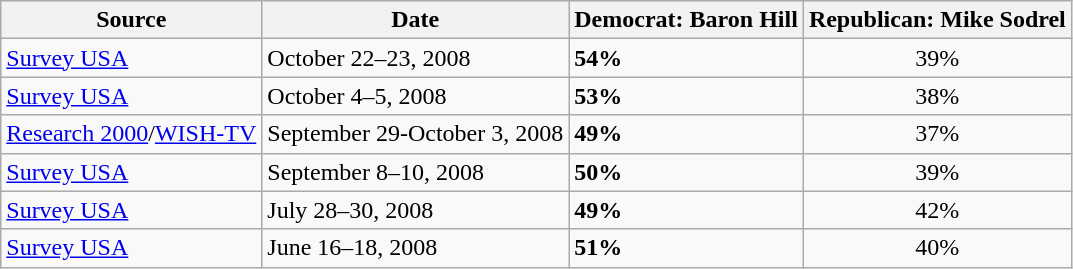<table class="wikitable">
<tr>
<th>Source</th>
<th>Date</th>
<th>Democrat: Baron Hill</th>
<th>Republican: Mike Sodrel</th>
</tr>
<tr>
<td><a href='#'>Survey USA</a></td>
<td>October 22–23, 2008</td>
<td><strong>54%</strong></td>
<td align=center>39%</td>
</tr>
<tr>
<td><a href='#'>Survey USA</a></td>
<td>October 4–5, 2008</td>
<td><strong>53%</strong></td>
<td align=center>38%</td>
</tr>
<tr>
<td><a href='#'>Research 2000</a>/<a href='#'>WISH-TV</a></td>
<td>September 29-October 3, 2008</td>
<td><strong>49%</strong></td>
<td align=center>37%</td>
</tr>
<tr>
<td><a href='#'>Survey USA</a></td>
<td>September 8–10, 2008</td>
<td><strong>50%</strong></td>
<td align=center>39%</td>
</tr>
<tr>
<td><a href='#'>Survey USA</a></td>
<td>July 28–30, 2008</td>
<td><strong>49%</strong></td>
<td align=center>42%</td>
</tr>
<tr>
<td><a href='#'>Survey USA</a></td>
<td>June 16–18, 2008</td>
<td><strong>51%</strong></td>
<td align=center>40%</td>
</tr>
</table>
